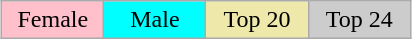<table class="wikitable" style="margin:1em auto; text-align:center;">
<tr>
<td style="background:pink;" width="20%">Female</td>
<td style="background:cyan;" width="20%">Male</td>
<td style="background:palegoldenrod;" width="20%">Top 20</td>
<td style="background:#CCCCCC;" width="20%">Top 24</td>
</tr>
</table>
